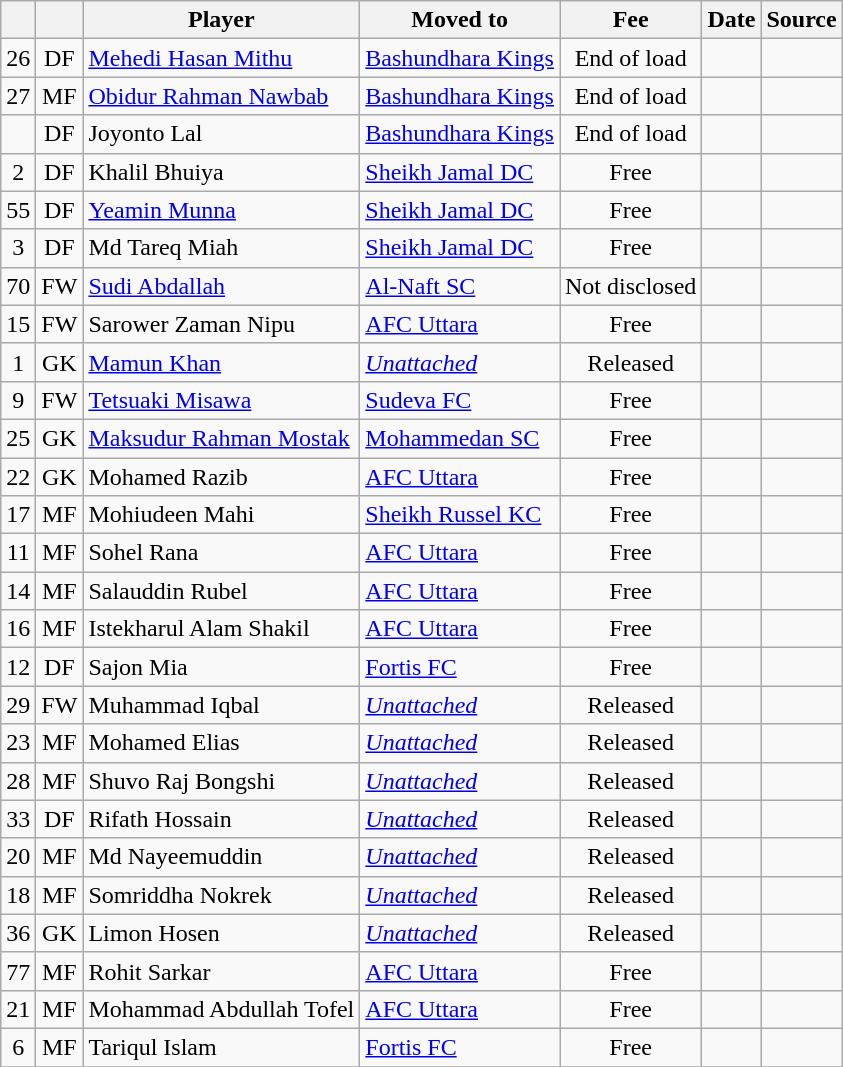<table class="wikitable plainrowheaders sortable"  style="text-align:center">
<tr>
<th></th>
<th></th>
<th>Player</th>
<th>Moved to</th>
<th>Fee</th>
<th>Date</th>
<th>Source</th>
</tr>
<tr>
<td align="center">26</td>
<td align="center">DF</td>
<td align="left"> <a href='#'>Mehedi Hasan Mithu</a></td>
<td align="left"> <a href='#'>Bashundhara Kings</a></td>
<td>End of load</td>
<td></td>
<td></td>
</tr>
<tr>
<td align="center">27</td>
<td align="center">MF</td>
<td align="left"> <a href='#'>Obidur Rahman Nawbab</a></td>
<td align="left"> <a href='#'>Bashundhara Kings</a></td>
<td>End of load</td>
<td></td>
<td></td>
</tr>
<tr>
<td align="center"></td>
<td align="center">DF</td>
<td align="left"> Joyonto Lal</td>
<td align="left"> <a href='#'>Bashundhara Kings</a></td>
<td>End of load</td>
<td></td>
<td></td>
</tr>
<tr>
<td align="center">2</td>
<td align="center">DF</td>
<td align="left"> Khalil Bhuiya</td>
<td align="left"> <a href='#'>Sheikh Jamal DC</a></td>
<td>Free</td>
<td></td>
<td></td>
</tr>
<tr>
<td align="center">55</td>
<td align="center">DF</td>
<td align="left"> <a href='#'>Yeamin Munna</a></td>
<td align="left"> <a href='#'>Sheikh Jamal DC</a></td>
<td>Free</td>
<td></td>
<td></td>
</tr>
<tr>
<td align="center">3</td>
<td align="center">DF</td>
<td align="left"> Md Tareq Miah</td>
<td align="left"> <a href='#'>Sheikh Jamal DC</a></td>
<td>Free</td>
<td></td>
<td></td>
</tr>
<tr>
<td align="center">70</td>
<td align="center">FW</td>
<td align="left"> <a href='#'>Sudi Abdallah</a></td>
<td align="left"> <a href='#'>Al-Naft SC</a></td>
<td>Not disclosed</td>
<td></td>
<td></td>
</tr>
<tr>
<td align="center">15</td>
<td align="center">FW</td>
<td align="left"> Sarower Zaman Nipu</td>
<td align="left"> <a href='#'>AFC Uttara</a></td>
<td>Free</td>
<td></td>
<td></td>
</tr>
<tr>
<td align="center">1</td>
<td align="center">GK</td>
<td align="left"> <a href='#'>Mamun Khan</a></td>
<td align="left"><a href='#'><em>Unattached</em></a></td>
<td>Released</td>
<td></td>
<td></td>
</tr>
<tr>
<td align="center">9</td>
<td align="center">FW</td>
<td align="left"> <a href='#'>Tetsuaki Misawa</a></td>
<td align="left"> <a href='#'>Sudeva FC</a></td>
<td>Free</td>
<td></td>
<td></td>
</tr>
<tr>
<td align="center">25</td>
<td align="center">GK</td>
<td align="left"> <a href='#'>Maksudur Rahman Mostak</a></td>
<td align="left"> <a href='#'>Mohammedan SC</a></td>
<td>Free</td>
<td></td>
<td></td>
</tr>
<tr>
<td align="center">22</td>
<td align="center">GK</td>
<td align="left"> Mohamed Razib</td>
<td align="left"> <a href='#'>AFC Uttara</a></td>
<td>Free</td>
<td></td>
<td></td>
</tr>
<tr>
<td align="center">17</td>
<td align="center">MF</td>
<td align="left"> Mohiudeen Mahi</td>
<td align="left"> <a href='#'>Sheikh Russel KC</a></td>
<td>Free</td>
<td></td>
<td></td>
</tr>
<tr>
<td align="center">11</td>
<td align="center">MF</td>
<td align="left"> Sohel Rana</td>
<td align="left"> <a href='#'>AFC Uttara</a></td>
<td>Free</td>
<td></td>
<td></td>
</tr>
<tr>
<td align="center">14</td>
<td align="center">MF</td>
<td align="left"> Salauddin Rubel</td>
<td align="left"> <a href='#'>AFC Uttara</a></td>
<td>Free</td>
<td></td>
<td></td>
</tr>
<tr>
<td align="center">16</td>
<td align="center">MF</td>
<td align="left"> Istekharul Alam Shakil</td>
<td align="left"> <a href='#'>AFC Uttara</a></td>
<td>Free</td>
<td></td>
<td></td>
</tr>
<tr>
<td align="center">12</td>
<td align="center">DF</td>
<td align="left"> Sajon Mia</td>
<td align="left"> <a href='#'>Fortis FC</a></td>
<td>Free</td>
<td></td>
<td></td>
</tr>
<tr>
<td align="center">29</td>
<td align="center">FW</td>
<td align="left"> Muhammad Iqbal</td>
<td align="left"><a href='#'><em>Unattached</em></a></td>
<td>Released</td>
<td></td>
<td></td>
</tr>
<tr>
<td align="center">23</td>
<td align="center">MF</td>
<td align="left"> Mohamed Elias</td>
<td align="left"><a href='#'><em>Unattached</em></a></td>
<td>Released</td>
<td></td>
<td></td>
</tr>
<tr>
<td align="center">28</td>
<td align="center">MF</td>
<td align="left"> Shuvo Raj Bongshi</td>
<td align="left"><a href='#'><em>Unattached</em></a></td>
<td>Released</td>
<td></td>
<td></td>
</tr>
<tr>
<td align="center">33</td>
<td align="center">DF</td>
<td align="left"> Rifath Hossain</td>
<td align="left"><a href='#'><em>Unattached</em></a></td>
<td>Released</td>
<td></td>
<td></td>
</tr>
<tr>
<td align="center">20</td>
<td align="center">MF</td>
<td align="left"> Md Nayeemuddin</td>
<td align="left"><a href='#'><em>Unattached</em></a></td>
<td>Released</td>
<td></td>
<td></td>
</tr>
<tr>
<td align="center">18</td>
<td align="center">MF</td>
<td align="left"> Somriddha Nokrek</td>
<td align="left"><a href='#'><em>Unattached</em></a></td>
<td>Released</td>
<td></td>
<td></td>
</tr>
<tr>
<td align="center">36</td>
<td align="center">GK</td>
<td align="left"> Limon Hosen</td>
<td align="left"><a href='#'><em>Unattached</em></a></td>
<td>Released</td>
<td></td>
<td></td>
</tr>
<tr>
<td align="center">77</td>
<td align="center">MF</td>
<td align="left"> Rohit Sarkar</td>
<td align="left"> <a href='#'>AFC Uttara</a></td>
<td>Free</td>
<td></td>
</tr>
<tr>
<td align="center">21</td>
<td align="center">MF</td>
<td align="left"> Mohammad Abdullah Tofel</td>
<td align="left"> <a href='#'>AFC Uttara</a></td>
<td>Free</td>
<td></td>
<td></td>
</tr>
<tr>
<td align="center">6</td>
<td align="center">MF</td>
<td align="left"> Tariqul Islam</td>
<td align="left"> <a href='#'>Fortis FC</a></td>
<td>Free</td>
<td></td>
<td></td>
</tr>
<tr>
</tr>
</table>
